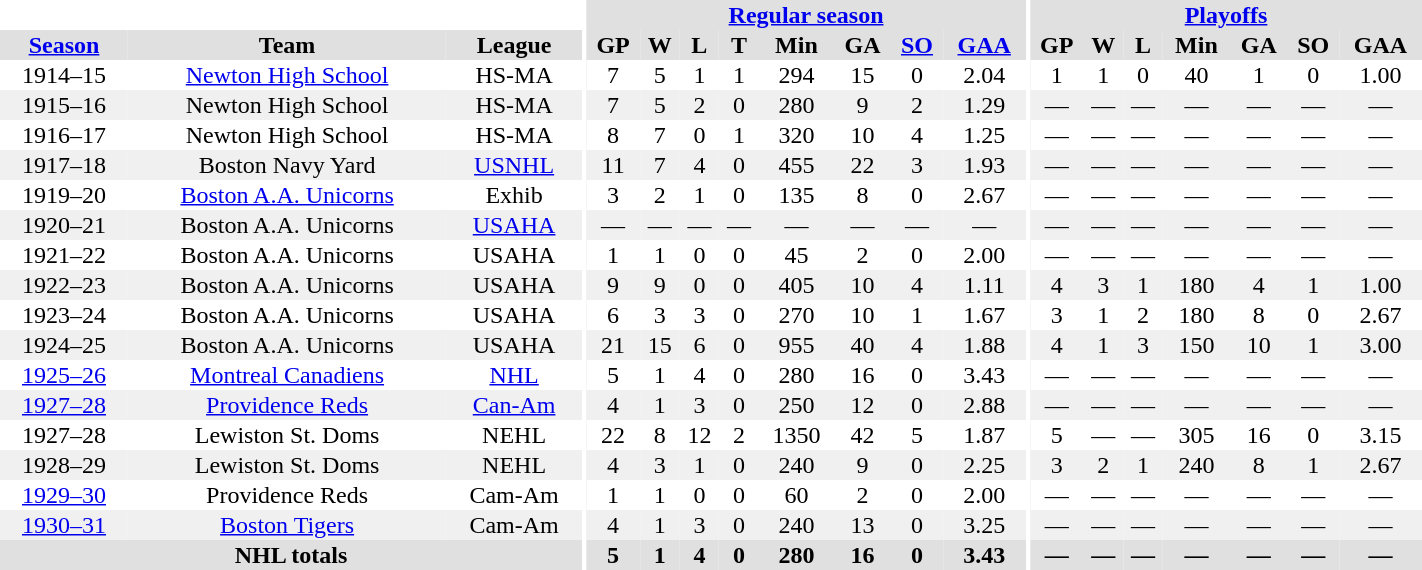<table border="0" cellpadding="1" cellspacing="0" style="width:75%; text-align:center;">
<tr bgcolor="#e0e0e0">
<th colspan="3" bgcolor="#ffffff"></th>
<th rowspan="99" bgcolor="#ffffff"></th>
<th colspan="8" bgcolor="#e0e0e0"><a href='#'>Regular season</a></th>
<th rowspan="99" bgcolor="#ffffff"></th>
<th colspan="7" bgcolor="#e0e0e0"><a href='#'>Playoffs</a></th>
</tr>
<tr bgcolor="#e0e0e0">
<th><a href='#'>Season</a></th>
<th>Team</th>
<th>League</th>
<th>GP</th>
<th>W</th>
<th>L</th>
<th>T</th>
<th>Min</th>
<th>GA</th>
<th><a href='#'>SO</a></th>
<th><a href='#'>GAA</a></th>
<th>GP</th>
<th>W</th>
<th>L</th>
<th>Min</th>
<th>GA</th>
<th>SO</th>
<th>GAA</th>
</tr>
<tr>
<td>1914–15</td>
<td><a href='#'>Newton High School</a></td>
<td>HS-MA</td>
<td>7</td>
<td>5</td>
<td>1</td>
<td>1</td>
<td>294</td>
<td>15</td>
<td>0</td>
<td>2.04</td>
<td>1</td>
<td>1</td>
<td>0</td>
<td>40</td>
<td>1</td>
<td>0</td>
<td>1.00</td>
</tr>
<tr bgcolor="#f0f0f0">
<td>1915–16</td>
<td>Newton High School</td>
<td>HS-MA</td>
<td>7</td>
<td>5</td>
<td>2</td>
<td>0</td>
<td>280</td>
<td>9</td>
<td>2</td>
<td>1.29</td>
<td>—</td>
<td>—</td>
<td>—</td>
<td>—</td>
<td>—</td>
<td>—</td>
<td>—</td>
</tr>
<tr>
<td>1916–17</td>
<td>Newton High School</td>
<td>HS-MA</td>
<td>8</td>
<td>7</td>
<td>0</td>
<td>1</td>
<td>320</td>
<td>10</td>
<td>4</td>
<td>1.25</td>
<td>—</td>
<td>—</td>
<td>—</td>
<td>—</td>
<td>—</td>
<td>—</td>
<td>—</td>
</tr>
<tr bgcolor="#f0f0f0">
<td>1917–18</td>
<td>Boston Navy Yard</td>
<td><a href='#'>USNHL</a></td>
<td>11</td>
<td>7</td>
<td>4</td>
<td>0</td>
<td>455</td>
<td>22</td>
<td>3</td>
<td>1.93</td>
<td>—</td>
<td>—</td>
<td>—</td>
<td>—</td>
<td>—</td>
<td>—</td>
<td>—</td>
</tr>
<tr>
<td>1919–20</td>
<td><a href='#'>Boston A.A. Unicorns</a></td>
<td>Exhib</td>
<td>3</td>
<td>2</td>
<td>1</td>
<td>0</td>
<td>135</td>
<td>8</td>
<td>0</td>
<td>2.67</td>
<td>—</td>
<td>—</td>
<td>—</td>
<td>—</td>
<td>—</td>
<td>—</td>
<td>—</td>
</tr>
<tr bgcolor="#f0f0f0">
<td>1920–21</td>
<td>Boston A.A. Unicorns</td>
<td><a href='#'>USAHA</a></td>
<td>—</td>
<td>—</td>
<td>—</td>
<td>—</td>
<td>—</td>
<td>—</td>
<td>—</td>
<td>—</td>
<td>—</td>
<td>—</td>
<td>—</td>
<td>—</td>
<td>—</td>
<td>—</td>
<td>—</td>
</tr>
<tr>
<td>1921–22</td>
<td>Boston A.A. Unicorns</td>
<td>USAHA</td>
<td>1</td>
<td>1</td>
<td>0</td>
<td>0</td>
<td>45</td>
<td>2</td>
<td>0</td>
<td>2.00</td>
<td>—</td>
<td>—</td>
<td>—</td>
<td>—</td>
<td>—</td>
<td>—</td>
<td>—</td>
</tr>
<tr bgcolor="#f0f0f0">
<td>1922–23</td>
<td>Boston A.A. Unicorns</td>
<td>USAHA</td>
<td>9</td>
<td>9</td>
<td>0</td>
<td>0</td>
<td>405</td>
<td>10</td>
<td>4</td>
<td>1.11</td>
<td>4</td>
<td>3</td>
<td>1</td>
<td>180</td>
<td>4</td>
<td>1</td>
<td>1.00</td>
</tr>
<tr>
<td>1923–24</td>
<td>Boston A.A. Unicorns</td>
<td>USAHA</td>
<td>6</td>
<td>3</td>
<td>3</td>
<td>0</td>
<td>270</td>
<td>10</td>
<td>1</td>
<td>1.67</td>
<td>3</td>
<td>1</td>
<td>2</td>
<td>180</td>
<td>8</td>
<td>0</td>
<td>2.67</td>
</tr>
<tr bgcolor="#f0f0f0">
<td>1924–25</td>
<td>Boston A.A. Unicorns</td>
<td>USAHA</td>
<td>21</td>
<td>15</td>
<td>6</td>
<td>0</td>
<td>955</td>
<td>40</td>
<td>4</td>
<td>1.88</td>
<td>4</td>
<td>1</td>
<td>3</td>
<td>150</td>
<td>10</td>
<td>1</td>
<td>3.00</td>
</tr>
<tr>
<td><a href='#'>1925–26</a></td>
<td><a href='#'>Montreal Canadiens</a></td>
<td><a href='#'>NHL</a></td>
<td>5</td>
<td>1</td>
<td>4</td>
<td>0</td>
<td>280</td>
<td>16</td>
<td>0</td>
<td>3.43</td>
<td>—</td>
<td>—</td>
<td>—</td>
<td>—</td>
<td>—</td>
<td>—</td>
<td>—</td>
</tr>
<tr bgcolor="#f0f0f0">
<td><a href='#'>1927–28</a></td>
<td><a href='#'>Providence Reds</a></td>
<td><a href='#'>Can-Am</a></td>
<td>4</td>
<td>1</td>
<td>3</td>
<td>0</td>
<td>250</td>
<td>12</td>
<td>0</td>
<td>2.88</td>
<td>—</td>
<td>—</td>
<td>—</td>
<td>—</td>
<td>—</td>
<td>—</td>
<td>—</td>
</tr>
<tr>
<td>1927–28</td>
<td>Lewiston St. Doms</td>
<td>NEHL</td>
<td>22</td>
<td>8</td>
<td>12</td>
<td>2</td>
<td>1350</td>
<td>42</td>
<td>5</td>
<td>1.87</td>
<td>5</td>
<td>—</td>
<td>—</td>
<td>305</td>
<td>16</td>
<td>0</td>
<td>3.15</td>
</tr>
<tr bgcolor="#f0f0f0">
<td>1928–29</td>
<td>Lewiston St. Doms</td>
<td>NEHL</td>
<td>4</td>
<td>3</td>
<td>1</td>
<td>0</td>
<td>240</td>
<td>9</td>
<td>0</td>
<td>2.25</td>
<td>3</td>
<td>2</td>
<td>1</td>
<td>240</td>
<td>8</td>
<td>1</td>
<td>2.67</td>
</tr>
<tr>
<td><a href='#'>1929–30</a></td>
<td>Providence Reds</td>
<td>Cam-Am</td>
<td>1</td>
<td>1</td>
<td>0</td>
<td>0</td>
<td>60</td>
<td>2</td>
<td>0</td>
<td>2.00</td>
<td>—</td>
<td>—</td>
<td>—</td>
<td>—</td>
<td>—</td>
<td>—</td>
<td>—</td>
</tr>
<tr bgcolor="#f0f0f0">
<td><a href='#'>1930–31</a></td>
<td><a href='#'>Boston Tigers</a></td>
<td>Cam-Am</td>
<td>4</td>
<td>1</td>
<td>3</td>
<td>0</td>
<td>240</td>
<td>13</td>
<td>0</td>
<td>3.25</td>
<td>—</td>
<td>—</td>
<td>—</td>
<td>—</td>
<td>—</td>
<td>—</td>
<td>—</td>
</tr>
<tr bgcolor="#e0e0e0">
<th colspan="3">NHL totals</th>
<th>5</th>
<th>1</th>
<th>4</th>
<th>0</th>
<th>280</th>
<th>16</th>
<th>0</th>
<th>3.43</th>
<th>—</th>
<th>—</th>
<th>—</th>
<th>—</th>
<th>—</th>
<th>—</th>
<th>—</th>
</tr>
</table>
